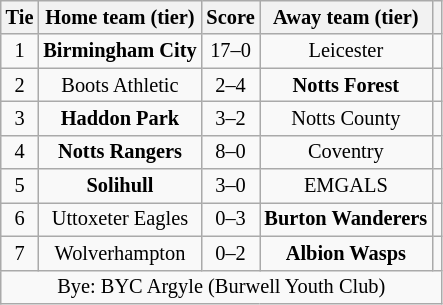<table class="wikitable" style="text-align:center; font-size:85%">
<tr>
<th>Tie</th>
<th>Home team (tier)</th>
<th>Score</th>
<th>Away team (tier)</th>
<th></th>
</tr>
<tr>
<td align="center">1</td>
<td><strong>Birmingham City</strong></td>
<td align="center">17–0</td>
<td>Leicester</td>
<td></td>
</tr>
<tr>
<td align="center">2</td>
<td>Boots Athletic</td>
<td align="center">2–4</td>
<td><strong>Notts Forest</strong></td>
<td></td>
</tr>
<tr>
<td align="center">3</td>
<td><strong>Haddon Park</strong></td>
<td align="center">3–2</td>
<td>Notts County</td>
<td></td>
</tr>
<tr>
<td align="center">4</td>
<td><strong>Notts Rangers</strong></td>
<td align="center">8–0</td>
<td>Coventry</td>
<td></td>
</tr>
<tr>
<td align="center">5</td>
<td><strong>Solihull</strong></td>
<td align="center">3–0</td>
<td>EMGALS</td>
<td></td>
</tr>
<tr>
<td align="center">6</td>
<td>Uttoxeter Eagles</td>
<td align="center">0–3</td>
<td><strong>Burton Wanderers</strong></td>
<td></td>
</tr>
<tr>
<td align="center">7</td>
<td>Wolverhampton</td>
<td align="center">0–2</td>
<td><strong>Albion Wasps</strong></td>
<td></td>
</tr>
<tr>
<td colspan="5" align="center">Bye: BYC Argyle (Burwell Youth Club)</td>
</tr>
</table>
